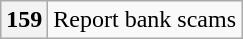<table class="wikitable" style="margin-left: 1.5em;">
<tr>
<th scope="row" style="font-weight: normal;"><strong>159</strong></th>
<td>Report bank scams</td>
</tr>
</table>
